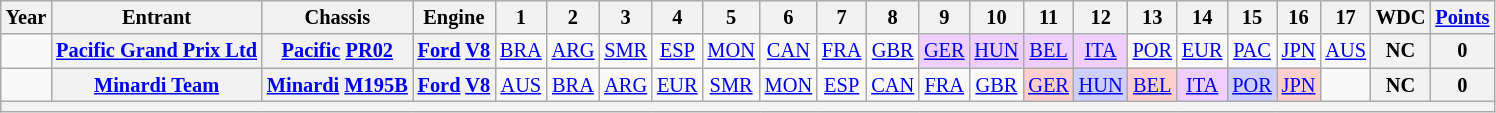<table class="wikitable" style="text-align:center; font-size:85%">
<tr>
<th>Year</th>
<th>Entrant</th>
<th>Chassis</th>
<th>Engine</th>
<th>1</th>
<th>2</th>
<th>3</th>
<th>4</th>
<th>5</th>
<th>6</th>
<th>7</th>
<th>8</th>
<th>9</th>
<th>10</th>
<th>11</th>
<th>12</th>
<th>13</th>
<th>14</th>
<th>15</th>
<th>16</th>
<th>17</th>
<th>WDC</th>
<th><a href='#'>Points</a></th>
</tr>
<tr>
<td></td>
<th nowrap><a href='#'>Pacific Grand Prix Ltd</a></th>
<th nowrap><a href='#'>Pacific</a> <a href='#'>PR02</a></th>
<th nowrap><a href='#'>Ford</a> <a href='#'>V8</a></th>
<td><a href='#'>BRA</a></td>
<td><a href='#'>ARG</a></td>
<td><a href='#'>SMR</a></td>
<td><a href='#'>ESP</a></td>
<td><a href='#'>MON</a></td>
<td><a href='#'>CAN</a></td>
<td><a href='#'>FRA</a></td>
<td><a href='#'>GBR</a></td>
<td style="background:#EFCFFF;"><a href='#'>GER</a><br></td>
<td style="background:#EFCFFF;"><a href='#'>HUN</a><br></td>
<td style="background:#EFCFFF;"><a href='#'>BEL</a><br></td>
<td style="background:#EFCFFF;"><a href='#'>ITA</a><br></td>
<td><a href='#'>POR</a></td>
<td><a href='#'>EUR</a></td>
<td><a href='#'>PAC</a></td>
<td><a href='#'>JPN</a></td>
<td><a href='#'>AUS</a></td>
<th>NC</th>
<th>0</th>
</tr>
<tr>
<td></td>
<th nowrap><a href='#'>Minardi Team</a></th>
<th nowrap><a href='#'>Minardi</a> <a href='#'>M195B</a></th>
<th nowrap><a href='#'>Ford</a> <a href='#'>V8</a></th>
<td><a href='#'>AUS</a></td>
<td><a href='#'>BRA</a></td>
<td><a href='#'>ARG</a></td>
<td><a href='#'>EUR</a></td>
<td><a href='#'>SMR</a></td>
<td><a href='#'>MON</a></td>
<td><a href='#'>ESP</a></td>
<td><a href='#'>CAN</a></td>
<td><a href='#'>FRA</a></td>
<td><a href='#'>GBR</a></td>
<td style="background:#ffcfcf;"><a href='#'>GER</a><br></td>
<td style="background:#CFCFFF;"><a href='#'>HUN</a><br></td>
<td style="background:#ffcfcf;"><a href='#'>BEL</a><br></td>
<td style="background:#EFCFFF;"><a href='#'>ITA</a><br></td>
<td style="background:#CFCFFF;"><a href='#'>POR</a><br></td>
<td style="background:#ffcfcf;"><a href='#'>JPN</a><br></td>
<td></td>
<th>NC</th>
<th>0</th>
</tr>
<tr>
<th colspan="23"></th>
</tr>
</table>
